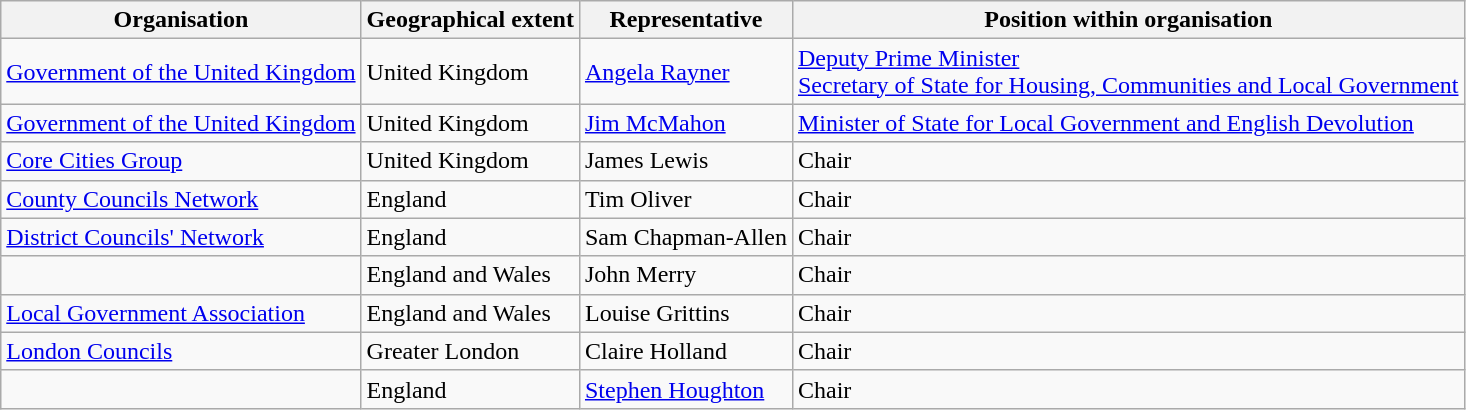<table class="wikitable sortable">
<tr>
<th>Organisation</th>
<th>Geographical extent</th>
<th>Representative</th>
<th>Position within organisation</th>
</tr>
<tr>
<td><a href='#'>Government of the United Kingdom</a></td>
<td>United Kingdom</td>
<td><a href='#'>Angela Rayner</a></td>
<td><a href='#'>Deputy Prime Minister</a><br><a href='#'>Secretary of State for Housing, Communities and Local Government</a></td>
</tr>
<tr>
<td><a href='#'>Government of the United Kingdom</a></td>
<td>United Kingdom</td>
<td><a href='#'>Jim McMahon</a></td>
<td><a href='#'>Minister of State for Local Government and English Devolution</a></td>
</tr>
<tr>
<td><a href='#'>Core Cities Group</a></td>
<td>United Kingdom</td>
<td>James Lewis</td>
<td>Chair</td>
</tr>
<tr>
<td><a href='#'>County Councils Network</a></td>
<td>England</td>
<td>Tim Oliver</td>
<td>Chair</td>
</tr>
<tr>
<td><a href='#'>District Councils' Network</a></td>
<td>England</td>
<td>Sam Chapman-Allen</td>
<td>Chair</td>
</tr>
<tr>
<td></td>
<td>England and Wales</td>
<td>John Merry</td>
<td>Chair</td>
</tr>
<tr>
<td><a href='#'>Local Government Association</a></td>
<td>England and Wales</td>
<td>Louise Grittins</td>
<td>Chair</td>
</tr>
<tr>
<td><a href='#'>London Councils</a></td>
<td>Greater London</td>
<td>Claire Holland</td>
<td>Chair</td>
</tr>
<tr>
<td></td>
<td>England</td>
<td><a href='#'>Stephen Houghton</a></td>
<td>Chair</td>
</tr>
</table>
